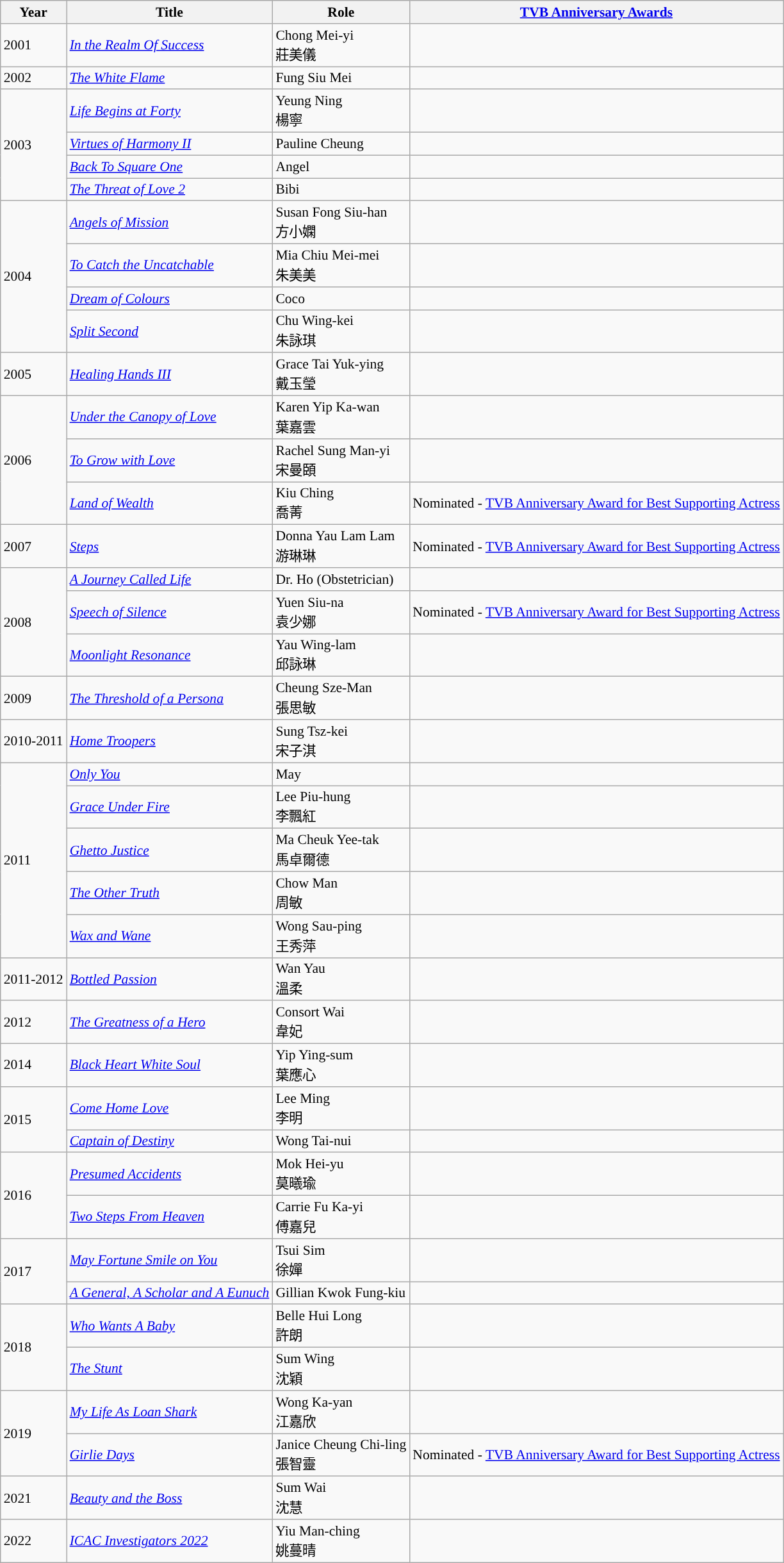<table class="wikitable" style="font-size: 90%;">
<tr>
<th>Year</th>
<th>Title</th>
<th>Role</th>
<th><a href='#'>TVB Anniversary Awards</a></th>
</tr>
<tr>
<td>2001</td>
<td><em><a href='#'>In the Realm Of Success</a></em></td>
<td>Chong Mei-yi <br> 莊美儀</td>
<td></td>
</tr>
<tr>
<td>2002</td>
<td><em><a href='#'>The White Flame</a></em></td>
<td>Fung Siu Mei</td>
<td></td>
</tr>
<tr>
<td rowspan="4">2003</td>
<td><em><a href='#'>Life Begins at Forty</a></em></td>
<td>Yeung Ning <br> 楊寧</td>
<td></td>
</tr>
<tr>
<td><em><a href='#'>Virtues of Harmony II</a></em></td>
<td>Pauline Cheung</td>
<td></td>
</tr>
<tr>
<td><em><a href='#'>Back To Square One</a></em></td>
<td>Angel</td>
<td></td>
</tr>
<tr>
<td><em><a href='#'>The Threat of Love 2</a></em></td>
<td>Bibi</td>
<td></td>
</tr>
<tr>
<td rowspan="4">2004</td>
<td><em><a href='#'>Angels of Mission</a></em></td>
<td>Susan Fong Siu-han <br> 方小嫻</td>
<td></td>
</tr>
<tr>
<td><em><a href='#'>To Catch the Uncatchable</a></em></td>
<td>Mia Chiu Mei-mei <br> 朱美美</td>
<td></td>
</tr>
<tr>
<td><em><a href='#'>Dream of Colours</a></em></td>
<td>Coco</td>
<td></td>
</tr>
<tr>
<td><em><a href='#'>Split Second</a></em></td>
<td>Chu Wing-kei <br> 朱詠琪</td>
<td></td>
</tr>
<tr>
<td>2005</td>
<td><em><a href='#'>Healing Hands III</a></em></td>
<td>Grace Tai Yuk-ying <br> 戴玉瑩</td>
<td></td>
</tr>
<tr>
<td rowspan="3">2006</td>
<td><em><a href='#'>Under the Canopy of Love</a></em></td>
<td>Karen Yip Ka-wan <br> 葉嘉雲</td>
<td></td>
</tr>
<tr>
<td><em><a href='#'>To Grow with Love</a></em></td>
<td>Rachel Sung Man-yi <br> 宋曼頣</td>
<td></td>
</tr>
<tr>
<td><em><a href='#'>Land of Wealth</a></em></td>
<td>Kiu Ching <br> 喬菁</td>
<td>Nominated - <a href='#'>TVB Anniversary Award for Best Supporting Actress</a></td>
</tr>
<tr>
<td>2007</td>
<td><em><a href='#'>Steps</a></em></td>
<td>Donna Yau Lam Lam <br> 游琳琳</td>
<td>Nominated - <a href='#'>TVB Anniversary Award for Best Supporting Actress</a></td>
</tr>
<tr>
<td rowspan="3">2008</td>
<td><em><a href='#'>A Journey Called Life</a></em></td>
<td>Dr. Ho (Obstetrician)</td>
<td></td>
</tr>
<tr>
<td><em><a href='#'>Speech of Silence</a></em></td>
<td>Yuen Siu-na <br> 袁少娜</td>
<td>Nominated - <a href='#'>TVB Anniversary Award for Best Supporting Actress</a></td>
</tr>
<tr>
<td><em><a href='#'>Moonlight Resonance</a></em></td>
<td>Yau Wing-lam <br> 邱詠琳</td>
<td></td>
</tr>
<tr>
<td>2009</td>
<td><em><a href='#'>The Threshold of a Persona</a></em></td>
<td>Cheung Sze-Man <br> 張思敏</td>
<td></td>
</tr>
<tr>
<td>2010-2011</td>
<td><em><a href='#'>Home Troopers</a></em></td>
<td>Sung Tsz-kei <br> 宋子淇</td>
<td></td>
</tr>
<tr>
<td rowspan=5>2011</td>
<td><em><a href='#'>Only You</a></em></td>
<td>May</td>
<td></td>
</tr>
<tr>
<td><em><a href='#'>Grace Under Fire</a></em></td>
<td>Lee Piu-hung <br> 李飄紅</td>
<td></td>
</tr>
<tr>
<td><em><a href='#'>Ghetto Justice</a></em></td>
<td>Ma Cheuk Yee-tak <br> 馬卓爾德</td>
<td></td>
</tr>
<tr>
<td><em><a href='#'>The Other Truth</a></em></td>
<td>Chow Man <br> 周敏</td>
<td></td>
</tr>
<tr>
<td><em><a href='#'>Wax and Wane</a></em></td>
<td>Wong Sau-ping <br> 王秀萍</td>
<td></td>
</tr>
<tr>
<td>2011-2012</td>
<td><em><a href='#'>Bottled Passion</a></em></td>
<td>Wan Yau <br> 溫柔</td>
<td></td>
</tr>
<tr>
<td>2012</td>
<td><em><a href='#'>The Greatness of a Hero</a></em></td>
<td>Consort Wai <br> 韋妃</td>
<td></td>
</tr>
<tr>
<td rowspan=1>2014</td>
<td><em><a href='#'>Black Heart White Soul</a></em></td>
<td>Yip Ying-sum <br> 葉應心</td>
<td></td>
</tr>
<tr>
<td rowspan=2>2015</td>
<td><em><a href='#'>Come Home Love</a></em></td>
<td>Lee Ming <br> 李明</td>
<td></td>
</tr>
<tr>
<td><em><a href='#'>Captain of Destiny</a></em></td>
<td>Wong Tai-nui</td>
<td></td>
</tr>
<tr>
<td rowspan=2>2016</td>
<td><em><a href='#'>Presumed Accidents</a></em></td>
<td>Mok Hei-yu <br> 莫曦瑜</td>
<td></td>
</tr>
<tr>
<td><em><a href='#'> Two Steps From Heaven</a></em></td>
<td>Carrie Fu Ka-yi <br> 傅嘉兒</td>
<td></td>
</tr>
<tr>
<td rowspan=2>2017</td>
<td><em><a href='#'>May Fortune Smile on You</a></em></td>
<td>Tsui Sim <br> 徐嬋</td>
<td></td>
</tr>
<tr>
<td><em><a href='#'>A General, A Scholar and A Eunuch</a></em></td>
<td>Gillian Kwok Fung-kiu</td>
<td></td>
</tr>
<tr>
<td rowspan="2”">2018</td>
<td><em><a href='#'>Who Wants A Baby</a></em></td>
<td>Belle Hui Long <br> 許朗</td>
<td></td>
</tr>
<tr>
<td><em><a href='#'>The Stunt</a></em></td>
<td>Sum Wing <br> 沈穎</td>
<td></td>
</tr>
<tr>
<td rowspan="2">2019</td>
<td><em><a href='#'>My Life As Loan Shark</a></em></td>
<td>Wong Ka-yan <br> 江嘉欣</td>
<td></td>
</tr>
<tr>
<td><em><a href='#'>Girlie Days</a></em></td>
<td>Janice Cheung Chi-ling <br> 張智靈</td>
<td>Nominated - <a href='#'>TVB Anniversary Award for Best Supporting Actress</a></td>
</tr>
<tr>
<td>2021</td>
<td><em><a href='#'>Beauty and the Boss</a></em></td>
<td>Sum Wai <br> 沈慧</td>
<td></td>
</tr>
<tr>
<td>2022</td>
<td><em><a href='#'>ICAC Investigators 2022</a></em></td>
<td>Yiu Man-ching <br> 姚蔓晴</td>
<td></td>
</tr>
</table>
